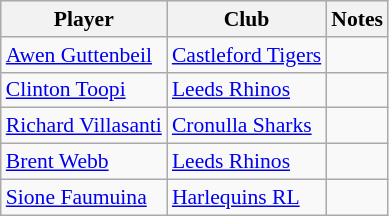<table class="wikitable" style="font-size:90%">
<tr bgcolor="#efefef">
<th>Player</th>
<th>Club</th>
<th>Notes</th>
</tr>
<tr>
<td><a href='#'>Awen Guttenbeil</a></td>
<td><a href='#'>Castleford Tigers</a></td>
<td></td>
</tr>
<tr>
<td><a href='#'>Clinton Toopi</a></td>
<td><a href='#'>Leeds Rhinos</a></td>
<td></td>
</tr>
<tr>
<td><a href='#'>Richard Villasanti</a></td>
<td><a href='#'>Cronulla Sharks</a></td>
<td></td>
</tr>
<tr>
<td><a href='#'>Brent Webb</a></td>
<td><a href='#'>Leeds Rhinos</a></td>
<td></td>
</tr>
<tr>
<td><a href='#'>Sione Faumuina</a></td>
<td><a href='#'>Harlequins RL</a></td>
<td></td>
</tr>
</table>
